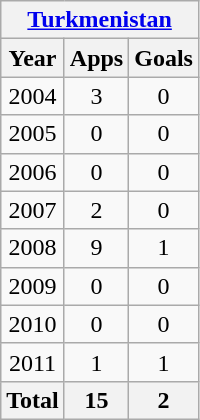<table class="wikitable" style="text-align:center">
<tr>
<th colspan=3><a href='#'>Turkmenistan</a></th>
</tr>
<tr>
<th>Year</th>
<th>Apps</th>
<th>Goals</th>
</tr>
<tr>
<td>2004</td>
<td>3</td>
<td>0</td>
</tr>
<tr>
<td>2005</td>
<td>0</td>
<td>0</td>
</tr>
<tr>
<td>2006</td>
<td>0</td>
<td>0</td>
</tr>
<tr>
<td>2007</td>
<td>2</td>
<td>0</td>
</tr>
<tr>
<td>2008</td>
<td>9</td>
<td>1</td>
</tr>
<tr>
<td>2009</td>
<td>0</td>
<td>0</td>
</tr>
<tr>
<td>2010</td>
<td>0</td>
<td>0</td>
</tr>
<tr>
<td>2011</td>
<td>1</td>
<td>1</td>
</tr>
<tr>
<th>Total</th>
<th>15</th>
<th>2</th>
</tr>
</table>
